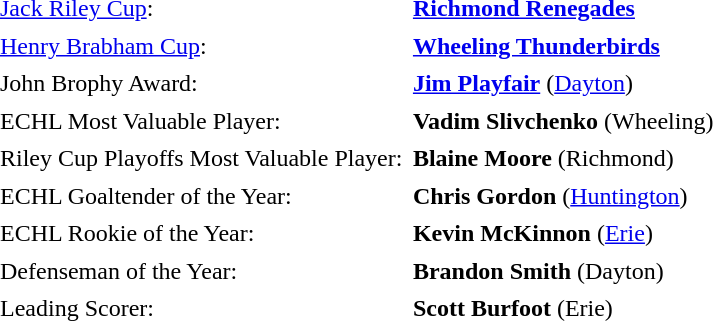<table cellpadding="3" cellspacing="1">
<tr>
<td><a href='#'>Jack Riley Cup</a>:</td>
<td><strong><a href='#'>Richmond Renegades</a></strong></td>
</tr>
<tr>
<td><a href='#'>Henry Brabham Cup</a>:</td>
<td><strong><a href='#'>Wheeling Thunderbirds</a></strong></td>
</tr>
<tr>
<td>John Brophy Award:</td>
<td><strong><a href='#'>Jim Playfair</a></strong> (<a href='#'>Dayton</a>)</td>
</tr>
<tr>
<td>ECHL Most Valuable Player:</td>
<td><strong>Vadim Slivchenko</strong> (Wheeling)</td>
</tr>
<tr>
<td>Riley Cup Playoffs Most Valuable Player:</td>
<td><strong>Blaine Moore</strong> (Richmond)</td>
</tr>
<tr>
<td>ECHL Goaltender of the Year:</td>
<td><strong>Chris Gordon</strong> (<a href='#'>Huntington</a>)</td>
</tr>
<tr>
<td>ECHL Rookie of the Year:</td>
<td><strong>Kevin McKinnon</strong> (<a href='#'>Erie</a>)</td>
</tr>
<tr>
<td>Defenseman of the Year:</td>
<td><strong>Brandon Smith</strong> (Dayton)</td>
</tr>
<tr>
<td>Leading Scorer:</td>
<td><strong>Scott Burfoot</strong> (Erie)</td>
</tr>
<tr>
</tr>
</table>
